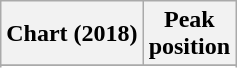<table class="wikitable sortable plainrowheaders" style="text-align:center">
<tr>
<th scope="col">Chart (2018)</th>
<th scope="col">Peak<br>position</th>
</tr>
<tr>
</tr>
<tr>
</tr>
</table>
